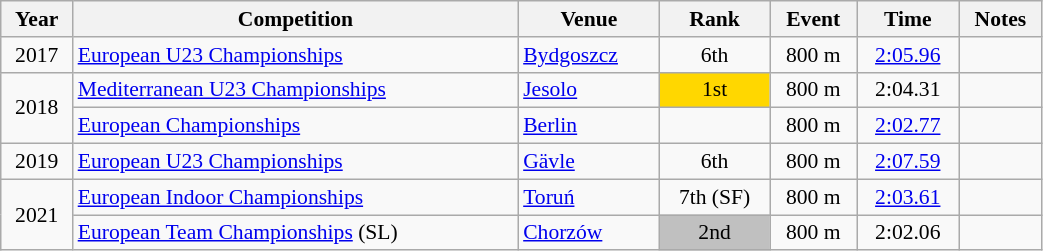<table class="wikitable" width=55% style="font-size:90%; text-align:center;">
<tr>
<th>Year</th>
<th>Competition</th>
<th>Venue</th>
<th>Rank</th>
<th>Event</th>
<th>Time</th>
<th>Notes</th>
</tr>
<tr>
<td>2017</td>
<td align=left><a href='#'>European U23 Championships</a></td>
<td align=left> <a href='#'>Bydgoszcz</a></td>
<td>6th</td>
<td>800 m</td>
<td><a href='#'>2:05.96</a></td>
<td></td>
</tr>
<tr>
<td rowspan=2>2018</td>
<td align=left><a href='#'>Mediterranean U23 Championships</a></td>
<td align=left> <a href='#'>Jesolo</a></td>
<td bgcolor=gold>1st</td>
<td>800 m</td>
<td>2:04.31</td>
<td></td>
</tr>
<tr>
<td align=left><a href='#'>European Championships</a></td>
<td align=left> <a href='#'>Berlin</a></td>
<td></td>
<td>800 m</td>
<td><a href='#'>2:02.77</a></td>
<td></td>
</tr>
<tr>
<td>2019</td>
<td align=left><a href='#'>European U23 Championships</a></td>
<td align=left> <a href='#'>Gävle</a></td>
<td>6th</td>
<td>800 m</td>
<td><a href='#'>2:07.59</a></td>
<td></td>
</tr>
<tr>
<td rowspan=2>2021</td>
<td align=left><a href='#'>European Indoor Championships</a></td>
<td align=left> <a href='#'>Toruń</a></td>
<td>7th (SF)</td>
<td>800 m</td>
<td><a href='#'>2:03.61</a></td>
<td></td>
</tr>
<tr>
<td align=left><a href='#'>European Team Championships</a> (SL)</td>
<td align=left> <a href='#'>Chorzów</a></td>
<td bgcolor=silver>2nd</td>
<td>800 m</td>
<td>2:02.06</td>
<td></td>
</tr>
</table>
